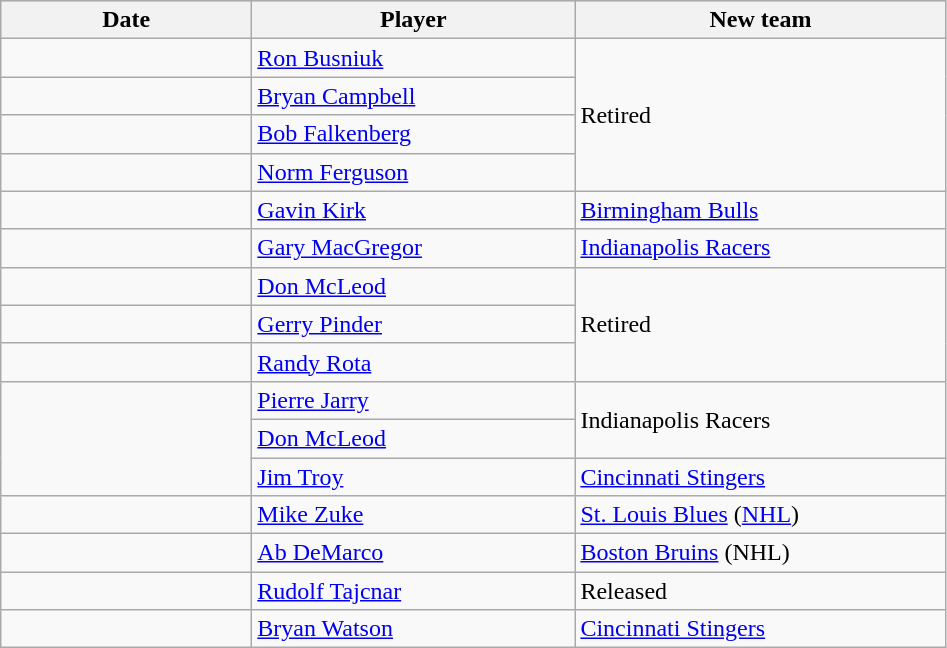<table class="wikitable">
<tr style="background:#ddd; text-align:center;">
<th style="width: 10em;">Date</th>
<th style="width: 13em;">Player</th>
<th style="width: 15em;">New team</th>
</tr>
<tr>
<td></td>
<td><a href='#'>Ron Busniuk</a></td>
<td rowspan=4>Retired</td>
</tr>
<tr>
<td></td>
<td><a href='#'>Bryan Campbell</a></td>
</tr>
<tr>
<td></td>
<td><a href='#'>Bob Falkenberg</a></td>
</tr>
<tr>
<td></td>
<td><a href='#'>Norm Ferguson</a></td>
</tr>
<tr>
<td></td>
<td><a href='#'>Gavin Kirk</a></td>
<td><a href='#'>Birmingham Bulls</a></td>
</tr>
<tr>
<td></td>
<td><a href='#'>Gary MacGregor</a></td>
<td><a href='#'>Indianapolis Racers</a></td>
</tr>
<tr>
<td></td>
<td><a href='#'>Don McLeod</a></td>
<td rowspan=3>Retired</td>
</tr>
<tr>
<td></td>
<td><a href='#'>Gerry Pinder</a></td>
</tr>
<tr>
<td></td>
<td><a href='#'>Randy Rota</a></td>
</tr>
<tr>
<td rowspan=3></td>
<td><a href='#'>Pierre Jarry</a></td>
<td rowspan=2>Indianapolis Racers</td>
</tr>
<tr>
<td><a href='#'>Don McLeod</a></td>
</tr>
<tr>
<td><a href='#'>Jim Troy</a></td>
<td><a href='#'>Cincinnati Stingers</a></td>
</tr>
<tr>
<td></td>
<td><a href='#'>Mike Zuke</a></td>
<td><a href='#'>St. Louis Blues</a> (<a href='#'>NHL</a>)</td>
</tr>
<tr>
<td></td>
<td><a href='#'>Ab DeMarco</a></td>
<td><a href='#'>Boston Bruins</a> (NHL)</td>
</tr>
<tr>
<td></td>
<td><a href='#'>Rudolf Tajcnar</a></td>
<td>Released</td>
</tr>
<tr>
<td></td>
<td><a href='#'>Bryan Watson</a></td>
<td><a href='#'>Cincinnati Stingers</a></td>
</tr>
</table>
